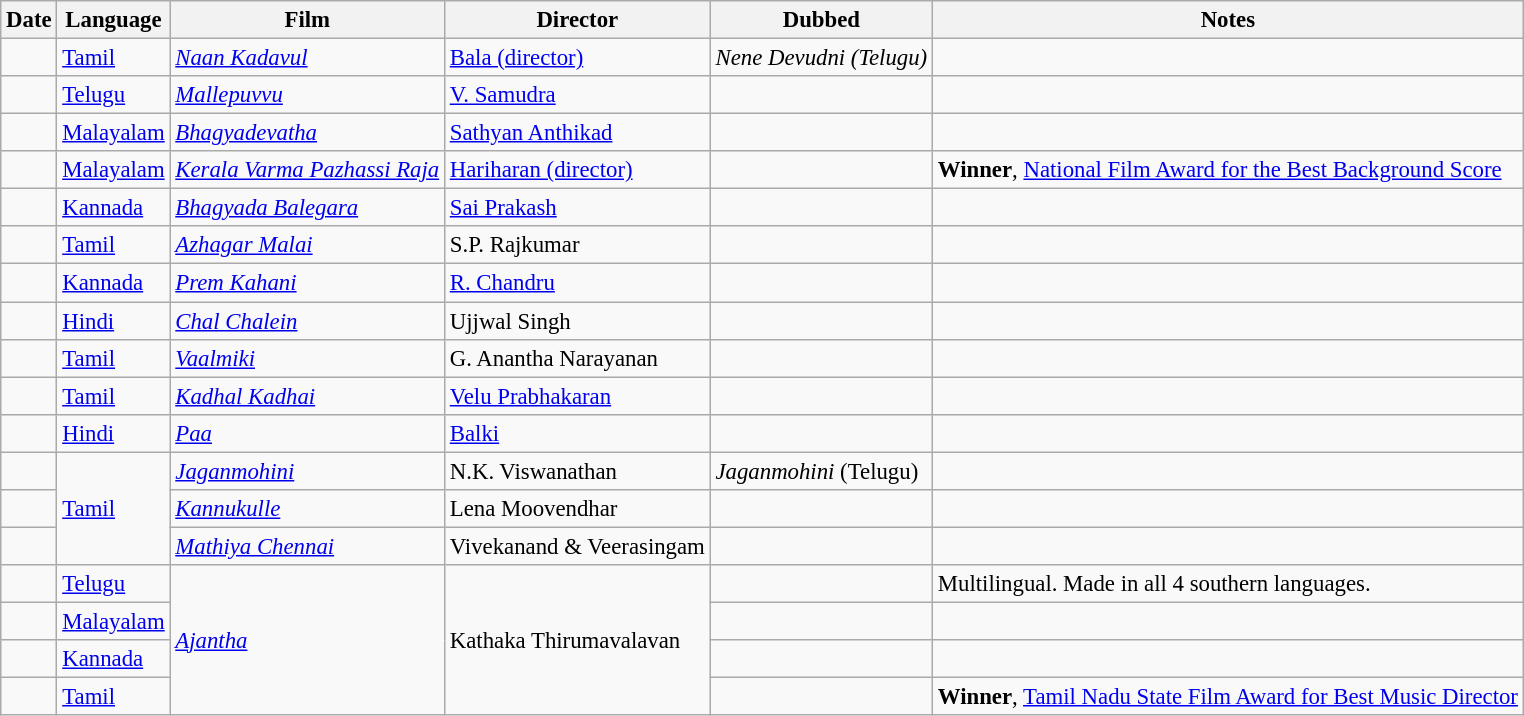<table class="wikitable sortable" style="font-size:95%;">
<tr>
<th>Date</th>
<th>Language</th>
<th>Film</th>
<th>Director</th>
<th>Dubbed</th>
<th>Notes</th>
</tr>
<tr>
<td></td>
<td><a href='#'>Tamil</a></td>
<td><em><a href='#'>Naan Kadavul</a></em></td>
<td><a href='#'>Bala (director)</a></td>
<td><em>Nene Devudni (Telugu)</em></td>
<td></td>
</tr>
<tr>
<td></td>
<td><a href='#'>Telugu</a></td>
<td><em><a href='#'>Mallepuvvu</a></em></td>
<td><a href='#'>V. Samudra</a></td>
<td></td>
<td></td>
</tr>
<tr>
<td></td>
<td><a href='#'>Malayalam</a></td>
<td><em><a href='#'>Bhagyadevatha</a></em></td>
<td><a href='#'>Sathyan Anthikad</a></td>
<td></td>
<td></td>
</tr>
<tr>
<td></td>
<td><a href='#'>Malayalam</a></td>
<td><em><a href='#'>Kerala Varma Pazhassi Raja</a></em></td>
<td><a href='#'>Hariharan (director)</a></td>
<td></td>
<td><strong>Winner</strong>, <a href='#'>National Film Award for the Best Background Score</a></td>
</tr>
<tr>
<td></td>
<td><a href='#'>Kannada</a></td>
<td><em><a href='#'>Bhagyada Balegara</a></em></td>
<td><a href='#'>Sai Prakash</a></td>
<td></td>
<td></td>
</tr>
<tr>
<td></td>
<td><a href='#'>Tamil</a></td>
<td><em><a href='#'>Azhagar Malai</a></em></td>
<td>S.P. Rajkumar</td>
<td></td>
<td></td>
</tr>
<tr>
<td></td>
<td><a href='#'>Kannada</a></td>
<td><em><a href='#'>Prem Kahani</a></em></td>
<td><a href='#'>R. Chandru</a></td>
<td></td>
<td></td>
</tr>
<tr>
<td></td>
<td><a href='#'>Hindi</a></td>
<td><em><a href='#'>Chal Chalein</a></em></td>
<td>Ujjwal Singh</td>
<td></td>
<td></td>
</tr>
<tr>
<td></td>
<td><a href='#'>Tamil</a></td>
<td><em><a href='#'>Vaalmiki</a></em></td>
<td>G. Anantha Narayanan</td>
<td></td>
<td></td>
</tr>
<tr>
<td></td>
<td><a href='#'>Tamil</a></td>
<td><em><a href='#'>Kadhal Kadhai</a></em></td>
<td><a href='#'>Velu Prabhakaran</a></td>
<td></td>
<td></td>
</tr>
<tr>
<td></td>
<td><a href='#'>Hindi</a></td>
<td><em><a href='#'>Paa</a></em></td>
<td><a href='#'>Balki</a></td>
<td></td>
<td></td>
</tr>
<tr>
<td></td>
<td rowspan="3"><a href='#'>Tamil</a></td>
<td><em><a href='#'>Jaganmohini</a></em></td>
<td>N.K. Viswanathan</td>
<td><em>Jaganmohini</em> (Telugu)</td>
<td></td>
</tr>
<tr>
<td></td>
<td><em><a href='#'>Kannukulle</a></em></td>
<td>Lena Moovendhar</td>
<td></td>
<td></td>
</tr>
<tr>
<td></td>
<td><em><a href='#'>Mathiya Chennai</a></em></td>
<td>Vivekanand & Veerasingam</td>
<td></td>
<td></td>
</tr>
<tr>
<td></td>
<td><a href='#'>Telugu</a></td>
<td rowspan="4"><em><a href='#'>Ajantha</a></em></td>
<td rowspan="4">Kathaka Thirumavalavan</td>
<td></td>
<td>Multilingual. Made in all 4 southern languages.</td>
</tr>
<tr>
<td></td>
<td><a href='#'>Malayalam</a></td>
<td></td>
<td></td>
</tr>
<tr>
<td></td>
<td><a href='#'>Kannada</a></td>
<td></td>
<td></td>
</tr>
<tr>
<td></td>
<td><a href='#'>Tamil</a></td>
<td></td>
<td><strong>Winner</strong>, <a href='#'>Tamil Nadu State Film Award for Best Music Director</a></td>
</tr>
</table>
